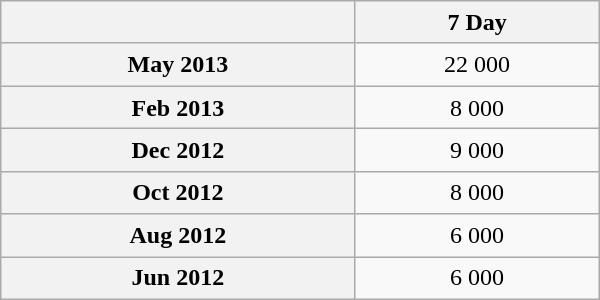<table class="wikitable sortable" style="text-align:center; width:400px; height:200px;">
<tr>
<th></th>
<th>7 Day</th>
</tr>
<tr>
<th scope="row">May 2013</th>
<td>22 000</td>
</tr>
<tr>
<th scope="row">Feb 2013</th>
<td>8 000</td>
</tr>
<tr>
<th scope="row">Dec 2012</th>
<td>9 000</td>
</tr>
<tr>
<th scope="row">Oct 2012</th>
<td>8 000</td>
</tr>
<tr>
<th scope="row">Aug 2012</th>
<td>6 000</td>
</tr>
<tr>
<th scope="row">Jun 2012</th>
<td>6 000</td>
</tr>
</table>
